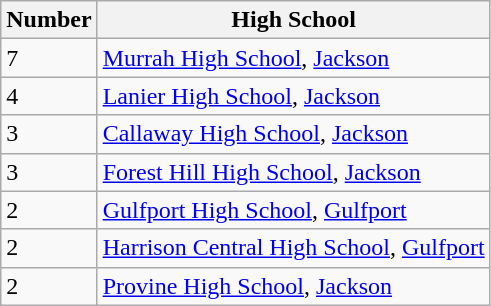<table class="wikitable">
<tr>
<th>Number</th>
<th>High School</th>
</tr>
<tr>
<td>7</td>
<td><a href='#'>Murrah High School</a>, <a href='#'>Jackson</a></td>
</tr>
<tr>
<td>4</td>
<td><a href='#'>Lanier High School</a>, <a href='#'>Jackson</a></td>
</tr>
<tr>
<td>3</td>
<td><a href='#'>Callaway High School</a>, <a href='#'>Jackson</a></td>
</tr>
<tr>
<td>3</td>
<td><a href='#'>Forest Hill High School</a>, <a href='#'>Jackson</a></td>
</tr>
<tr>
<td>2</td>
<td><a href='#'>Gulfport High School</a>, <a href='#'>Gulfport</a></td>
</tr>
<tr>
<td>2</td>
<td><a href='#'>Harrison Central High School</a>, <a href='#'>Gulfport</a></td>
</tr>
<tr>
<td>2</td>
<td><a href='#'>Provine High School</a>, <a href='#'>Jackson</a></td>
</tr>
</table>
